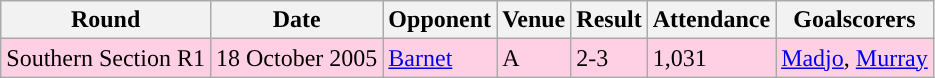<table class="wikitable">
<tr>
<th>Round</th>
<th>Date</th>
<th>Opponent</th>
<th>Venue</th>
<th>Result</th>
<th>Attendance</th>
<th>Goalscorers</th>
</tr>
<tr style="background-color: #ffd0e3;">
<td>Southern Section R1</td>
<td>18 October 2005</td>
<td><a href='#'>Barnet</a></td>
<td>A</td>
<td>2-3</td>
<td>1,031</td>
<td><a href='#'>Madjo</a>, <a href='#'>Murray</a></td>
</tr>
</table>
